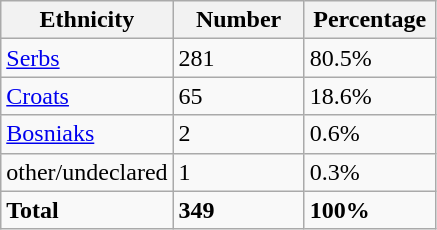<table class="wikitable">
<tr>
<th width="100px">Ethnicity</th>
<th width="80px">Number</th>
<th width="80px">Percentage</th>
</tr>
<tr>
<td><a href='#'>Serbs</a></td>
<td>281</td>
<td>80.5%</td>
</tr>
<tr>
<td><a href='#'>Croats</a></td>
<td>65</td>
<td>18.6%</td>
</tr>
<tr>
<td><a href='#'>Bosniaks</a></td>
<td>2</td>
<td>0.6%</td>
</tr>
<tr>
<td>other/undeclared</td>
<td>1</td>
<td>0.3%</td>
</tr>
<tr>
<td><strong>Total</strong></td>
<td><strong>349</strong></td>
<td><strong>100%</strong></td>
</tr>
</table>
